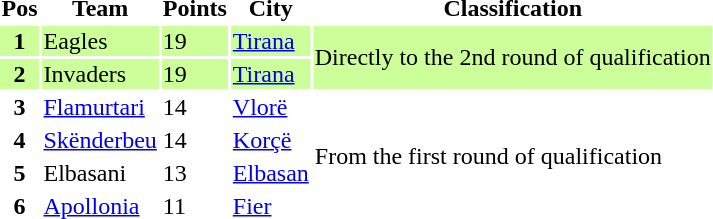<table>
<tr>
<th>Pos</th>
<th>Team</th>
<th>Points</th>
<th>City</th>
<th>Classification</th>
</tr>
<tr style="background:#ccff99;">
<th>1</th>
<td>Eagles</td>
<td>19</td>
<td><a href='#'>Tirana</a></td>
<td rowspan=2>Directly to the 2nd round of qualification</td>
</tr>
<tr style="background:#ccff99;">
<th>2</th>
<td>Invaders</td>
<td>19</td>
<td><a href='#'>Tirana</a></td>
</tr>
<tr>
<th>3</th>
<td><a href='#'>Flamurtari</a></td>
<td>14</td>
<td><a href='#'>Vlorë</a></td>
<td rowspan=4>From the first round of qualification</td>
</tr>
<tr>
<th>4</th>
<td><a href='#'>Skënderbeu</a></td>
<td>14</td>
<td><a href='#'>Korçë</a></td>
</tr>
<tr>
<th>5</th>
<td>Elbasani</td>
<td>13</td>
<td><a href='#'>Elbasan</a></td>
</tr>
<tr>
<th>6</th>
<td><a href='#'>Apollonia</a></td>
<td>11</td>
<td><a href='#'>Fier</a></td>
</tr>
</table>
